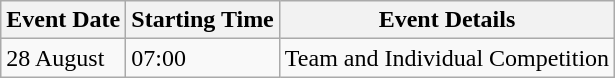<table class="wikitable">
<tr>
<th>Event Date</th>
<th>Starting Time</th>
<th>Event Details</th>
</tr>
<tr>
<td>28 August</td>
<td>07:00</td>
<td>Team and Individual Competition</td>
</tr>
</table>
